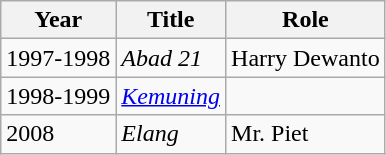<table class="wikitable">
<tr>
<th>Year</th>
<th>Title</th>
<th>Role</th>
</tr>
<tr>
<td>1997-1998</td>
<td><em>Abad 21</em></td>
<td>Harry Dewanto</td>
</tr>
<tr>
<td>1998-1999</td>
<td><em><a href='#'>Kemuning</a></em></td>
<td></td>
</tr>
<tr>
<td>2008</td>
<td><em>Elang</em></td>
<td>Mr. Piet</td>
</tr>
</table>
